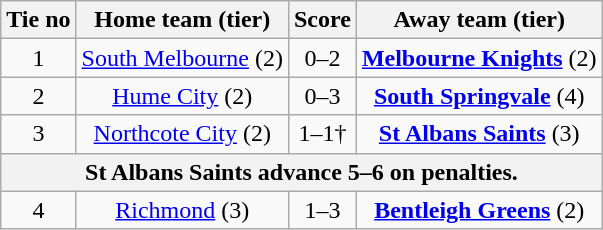<table class="wikitable" style="text-align:center">
<tr>
<th>Tie no</th>
<th>Home team (tier)</th>
<th>Score</th>
<th>Away team (tier)</th>
</tr>
<tr>
<td>1</td>
<td><a href='#'>South Melbourne</a> (2)</td>
<td>0–2</td>
<td><strong><a href='#'>Melbourne Knights</a></strong> (2)</td>
</tr>
<tr>
<td>2</td>
<td><a href='#'>Hume City</a> (2)</td>
<td>0–3</td>
<td><strong><a href='#'>South Springvale</a></strong> (4)</td>
</tr>
<tr>
<td>3</td>
<td><a href='#'>Northcote City</a> (2)</td>
<td>1–1†</td>
<td><strong><a href='#'>St Albans Saints</a></strong> (3)</td>
</tr>
<tr>
<th colspan=4><strong>St Albans Saints advance 5–6 on penalties.</strong></th>
</tr>
<tr>
<td>4</td>
<td><a href='#'>Richmond</a> (3)</td>
<td>1–3</td>
<td><strong><a href='#'>Bentleigh Greens</a></strong> (2)</td>
</tr>
</table>
